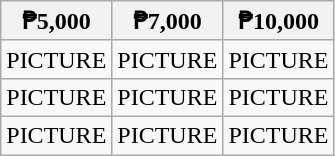<table class="wikitable" align="center">
<tr>
<th>₱5,000</th>
<th>₱7,000</th>
<th>₱10,000</th>
</tr>
<tr>
<td>PICTURE</td>
<td>PICTURE</td>
<td>PICTURE</td>
</tr>
<tr>
<td>PICTURE</td>
<td>PICTURE</td>
<td>PICTURE</td>
</tr>
<tr>
<td>PICTURE</td>
<td>PICTURE</td>
<td>PICTURE</td>
</tr>
</table>
